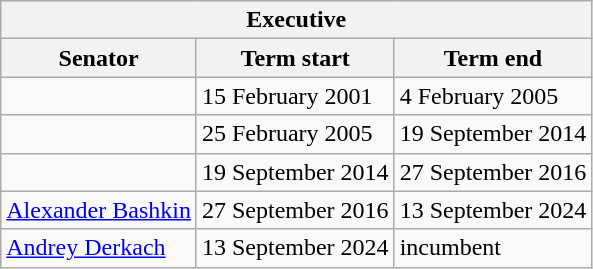<table class="wikitable sortable">
<tr>
<th colspan=3>Executive</th>
</tr>
<tr>
<th>Senator</th>
<th>Term start</th>
<th>Term end</th>
</tr>
<tr>
<td></td>
<td>15 February 2001</td>
<td>4 February 2005</td>
</tr>
<tr>
<td></td>
<td>25 February 2005</td>
<td>19 September 2014</td>
</tr>
<tr>
<td></td>
<td>19 September 2014</td>
<td>27 September 2016</td>
</tr>
<tr>
<td><a href='#'>Alexander Bashkin</a></td>
<td>27 September 2016</td>
<td>13 September 2024</td>
</tr>
<tr>
<td><a href='#'>Andrey Derkach</a></td>
<td>13 September 2024</td>
<td>incumbent</td>
</tr>
</table>
